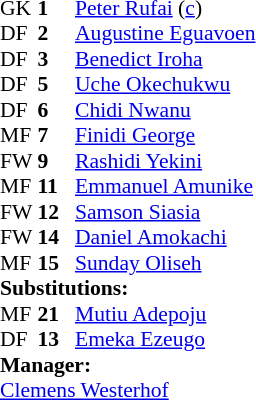<table style="font-size: 90%" cellspacing="0" cellpadding="0">
<tr>
<th width="25"></th>
<th width="25"></th>
</tr>
<tr>
<td>GK</td>
<td><strong>1</strong></td>
<td><a href='#'>Peter Rufai</a> (<a href='#'>c</a>)</td>
</tr>
<tr>
<td>DF</td>
<td><strong>2</strong></td>
<td><a href='#'>Augustine Eguavoen</a></td>
</tr>
<tr>
<td>DF</td>
<td><strong>3</strong></td>
<td><a href='#'>Benedict Iroha</a></td>
</tr>
<tr>
<td>DF</td>
<td><strong>5</strong></td>
<td><a href='#'>Uche Okechukwu</a></td>
</tr>
<tr>
<td>DF</td>
<td><strong>6</strong></td>
<td><a href='#'>Chidi Nwanu</a></td>
</tr>
<tr>
<td>MF</td>
<td><strong>7</strong></td>
<td><a href='#'>Finidi George</a></td>
<td></td>
<td></td>
</tr>
<tr>
<td>FW</td>
<td><strong>9</strong></td>
<td><a href='#'>Rashidi Yekini</a></td>
</tr>
<tr>
<td>MF</td>
<td><strong>11</strong></td>
<td><a href='#'>Emmanuel Amunike</a></td>
<td></td>
</tr>
<tr>
<td>FW</td>
<td><strong>12</strong></td>
<td><a href='#'>Samson Siasia</a></td>
<td></td>
<td></td>
</tr>
<tr>
<td>FW</td>
<td><strong>14</strong></td>
<td><a href='#'>Daniel Amokachi</a></td>
</tr>
<tr>
<td>MF</td>
<td><strong>15</strong></td>
<td><a href='#'>Sunday Oliseh</a></td>
</tr>
<tr>
<td colspan=3><strong>Substitutions:</strong></td>
</tr>
<tr>
<td>MF</td>
<td><strong>21</strong></td>
<td><a href='#'>Mutiu Adepoju</a></td>
<td></td>
<td></td>
</tr>
<tr>
<td>DF</td>
<td><strong>13</strong></td>
<td><a href='#'>Emeka Ezeugo</a></td>
<td></td>
<td></td>
</tr>
<tr>
<td colspan=3><strong>Manager:</strong></td>
</tr>
<tr>
<td colspan="4"> <a href='#'>Clemens Westerhof</a></td>
</tr>
</table>
